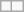<table class="wikitable" border="0">
<tr>
<td></td>
<td></td>
</tr>
</table>
